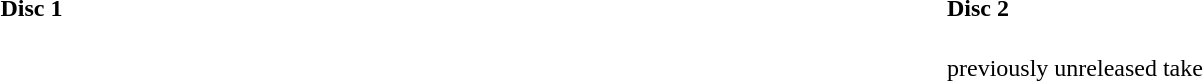<table width=100%>
<tr>
<td width=50%><strong>Disc 1</strong></td>
<td width=50%><strong>Disc 2</strong></td>
</tr>
<tr>
<td valign=top><br>
</td>
<td valign=top><br>previously unreleased take</td>
</tr>
</table>
